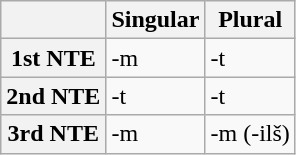<table class="wikitable">
<tr>
<th></th>
<th>Singular</th>
<th>Plural</th>
</tr>
<tr>
<th>1st NTE</th>
<td>-m</td>
<td>-t</td>
</tr>
<tr>
<th>2nd NTE</th>
<td>-t</td>
<td>-t</td>
</tr>
<tr>
<th>3rd NTE</th>
<td>-m</td>
<td>-m (-ilš)</td>
</tr>
</table>
